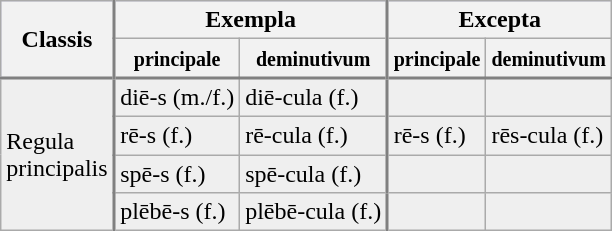<table class="wikitable">
<tr style="background:#ccccff;">
<th rowspan=2 style="border-right:2px solid grey;">Classis</th>
<th colspan=2>Exempla</th>
<th colspan=2 style="border-left:2px solid grey;">Excepta</th>
</tr>
<tr style="background:#ccccff;">
<th><small>principale</small></th>
<th><small>deminutivum</small></th>
<th style="border-left:2px solid grey;"><small>principale</small></th>
<th><small>deminutivum</small></th>
</tr>
<tr style="background:#efefef; border-top:2px solid grey;">
<td rowspan=4 style="border-right:2px solid grey;">Regula <br> principalis</td>
<td>diē-s (m./f.)</td>
<td>diē-cula (f.)</td>
<td style="border-left:2px solid grey;"></td>
<td></td>
</tr>
<tr style="background:#efefef;">
<td>rē-s (f.)</td>
<td>rē-cula (f.)</td>
<td style="border-left:2px solid grey;">rē-s (f.)</td>
<td>rēs-cula (f.)</td>
</tr>
<tr style="background:#efefef;">
<td>spē-s (f.)</td>
<td>spē-cula (f.)</td>
<td style="border-left:2px solid grey;"></td>
<td></td>
</tr>
<tr style="background:#efefef;">
<td>plēbē-s (f.)</td>
<td>plēbē-cula (f.)</td>
<td style="border-left:2px solid grey;"></td>
<td></td>
</tr>
</table>
